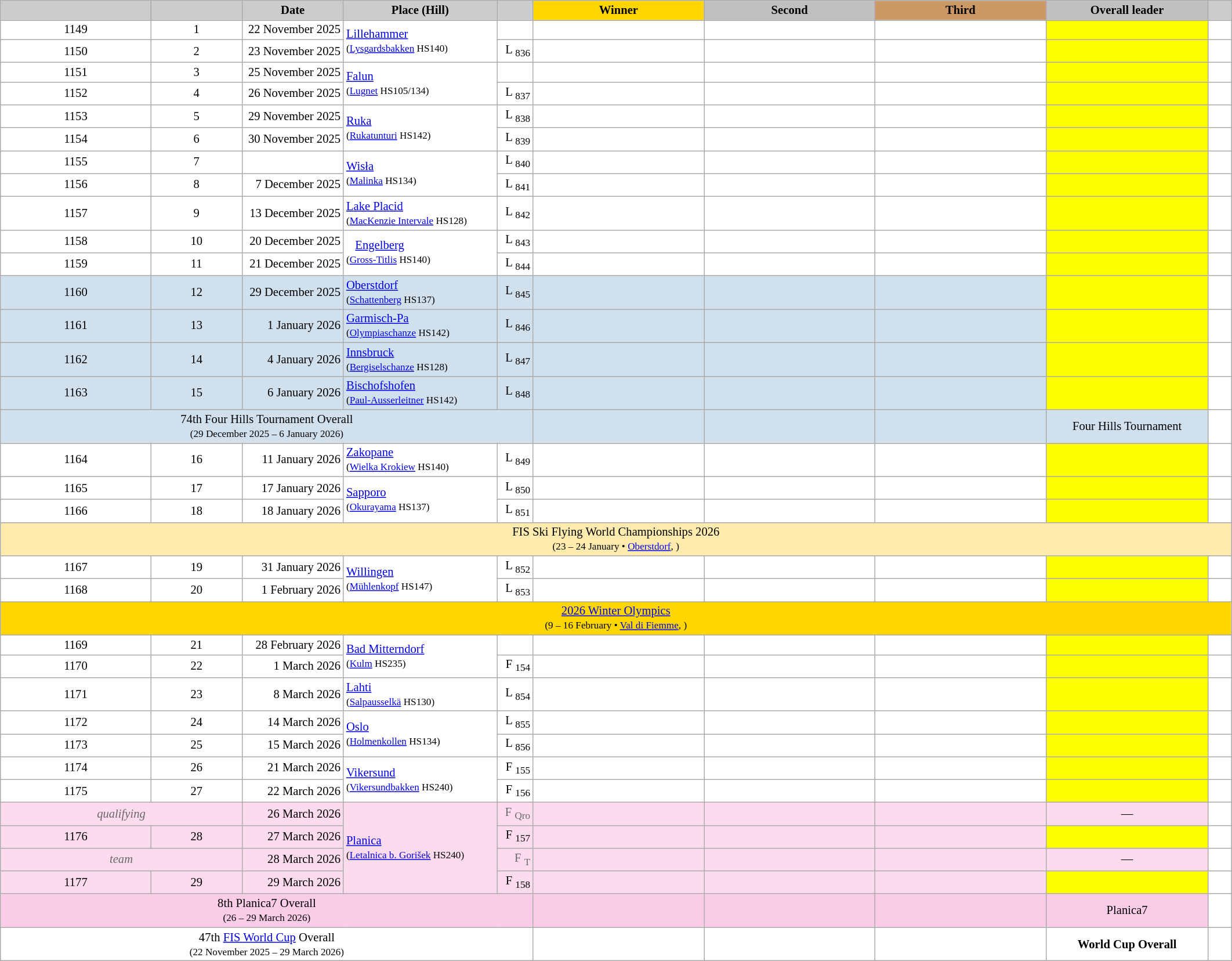<table class="wikitable plainrowheaders" style="background:#fff; font-size:86%; width:112%; line-height:16px; border:grey solid 1px; border-collapse:collapse;">
<tr>
<th scope="col" style="background:#ccc; width=30 px;"></th>
<th scope="col" style="background:#ccc; width=30 px;"></th>
<th scope="col" style="background:#ccc; width:110px;">Date</th>
<th scope="col" style="background:#ccc; width:170px;">Place (Hill)</th>
<th scope="col" style="background:#ccc; width:35px;"></th>
<th scope="col" style="background:gold; width:190px;">Winner</th>
<th scope="col" style="background:silver; width:190px;">Second</th>
<th scope="col" style="background:#c96; width:190px;">Third</th>
<th scope="col" style="background:silver; width:180px;">Overall leader</th>
<th scope="col" style="background:#ccc; width:20px;"></th>
</tr>
<tr>
<td align="center">1149</td>
<td align="center">1</td>
<td align="right">22 November 2025</td>
<td rowspan="2"> <a href='#'>Lillehammer</a><br><small>(<a href='#'>Lysgardsbakken</a> HS140)</small></td>
<td align="right"></td>
<td></td>
<td></td>
<td></td>
<td bgcolor=yellow></td>
<td></td>
</tr>
<tr>
<td align="center">1150</td>
<td align="center">2</td>
<td align="right">23 November 2025</td>
<td align="right">L <sub>836</sub></td>
<td></td>
<td></td>
<td></td>
<td bgcolor=yellow></td>
<td></td>
</tr>
<tr>
<td align="center">1151</td>
<td align="center">3</td>
<td align="right">25 November 2025</td>
<td rowspan=2> <a href='#'>Falun</a><br><small>(<a href='#'>Lugnet</a> HS105/134)</small></td>
<td align="right"></td>
<td></td>
<td></td>
<td></td>
<td bgcolor=yellow></td>
<td></td>
</tr>
<tr>
<td align="center">1152</td>
<td align="center">4</td>
<td align="right">26 November 2025</td>
<td align="right">L <sub>837</sub></td>
<td></td>
<td></td>
<td></td>
<td bgcolor=yellow></td>
<td></td>
</tr>
<tr>
<td align="center">1153</td>
<td align="center">5</td>
<td align="right">29 November 2025</td>
<td rowspan="2"> <a href='#'>Ruka</a><br><small>(<a href='#'>Rukatunturi</a> HS142)</small></td>
<td align="right">L <sub>838</sub></td>
<td></td>
<td></td>
<td></td>
<td bgcolor=yellow></td>
<td></td>
</tr>
<tr>
<td align="center">1154</td>
<td align="center">6</td>
<td align="right">30 November 2025</td>
<td align="right">L <sub>839</sub></td>
<td></td>
<td></td>
<td></td>
<td bgcolor=yellow></td>
<td></td>
</tr>
<tr>
<td align="center">1155</td>
<td align="center">7</td>
<td align="right"></td>
<td rowspan="2"> <a href='#'>Wisła</a><br><small>(<a href='#'>Malinka</a> HS134)</small></td>
<td align="right">L <sub>840</sub></td>
<td></td>
<td></td>
<td></td>
<td bgcolor=yellow></td>
<td></td>
</tr>
<tr>
<td align="center">1156</td>
<td align="center">8</td>
<td align="right">7 December 2025</td>
<td align="right">L <sub>841</sub></td>
<td></td>
<td></td>
<td></td>
<td bgcolor=yellow></td>
<td></td>
</tr>
<tr>
<td align="center">1157</td>
<td align="center">9</td>
<td align="right">13 December 2025</td>
<td> <a href='#'>Lake Placid</a><br><small>(<a href='#'>MacKenzie Intervale</a> HS128)</small></td>
<td align="right">L <sub>842</sub></td>
<td></td>
<td></td>
<td></td>
<td bgcolor=yellow></td>
<td></td>
</tr>
<tr>
<td align="center">1158</td>
<td align="center">10</td>
<td align="right">20 December 2025</td>
<td rowspan="2">   <a href='#'>Engelberg</a><br><small>(<a href='#'>Gross-Titlis</a> HS140)</small></td>
<td align="right">L <sub>843</sub></td>
<td></td>
<td></td>
<td></td>
<td bgcolor=yellow></td>
<td></td>
</tr>
<tr>
<td align="center">1159</td>
<td align="center">11</td>
<td align="right">21 December 2025</td>
<td align="right">L <sub>844</sub></td>
<td></td>
<td></td>
<td></td>
<td bgcolor=yellow></td>
<td></td>
</tr>
<tr bgcolor=#d0e0ed>
<td align="center">1160</td>
<td align="center">12</td>
<td align="right">29 December 2025</td>
<td> <a href='#'>Oberstdorf</a><br><small>(<a href='#'>Schattenberg</a> HS137)</small></td>
<td align="right">L <sub>845</sub></td>
<td></td>
<td></td>
<td></td>
<td bgcolor=yellow></td>
<td bgcolor=white></td>
</tr>
<tr bgcolor=#d0e0ed>
<td align="center">1161</td>
<td align="center">13</td>
<td align="right">1 January 2026</td>
<td> <a href='#'>Garmisch-Pa</a><br><small>(<a href='#'>Olympiaschanze</a> HS142)</small></td>
<td align="right">L <sub>846</sub></td>
<td></td>
<td></td>
<td></td>
<td bgcolor=yellow></td>
<td bgcolor=white></td>
</tr>
<tr bgcolor=#d0e0ed>
<td align="center">1162</td>
<td align="center">14</td>
<td align="right">4 January 2026</td>
<td> <a href='#'>Innsbruck</a><br><small>(<a href='#'>Bergiselschanze</a> HS128)</small></td>
<td align="right">L <sub>847</sub></td>
<td></td>
<td></td>
<td></td>
<td bgcolor=yellow></td>
<td bgcolor=white></td>
</tr>
<tr bgcolor=#d0e0ed>
<td align="center">1163</td>
<td align="center">15</td>
<td align="right">6 January 2026</td>
<td> <a href='#'>Bischofshofen</a><br><small>(<a href='#'>Paul-Ausserleitner</a> HS142)</small></td>
<td align="right">L <sub>848</sub></td>
<td></td>
<td></td>
<td></td>
<td bgcolor=yellow></td>
<td bgcolor=white></td>
</tr>
<tr bgcolor=#d0e0ed>
<td colspan="5" align="center">74th Four Hills Tournament Overall<br><small>(29 December 2025 – 6 January 2026)</small></td>
<td></td>
<td></td>
<td></td>
<td align=center>Four Hills Tournament</td>
<td bgcolor=white></td>
</tr>
<tr>
<td align="center">1164</td>
<td align="center">16</td>
<td align="right">11 January 2026</td>
<td> <a href='#'>Zakopane</a><br><small>(<a href='#'>Wielka Krokiew</a> HS140)</small></td>
<td align=right>L <sub>849</sub></td>
<td></td>
<td></td>
<td></td>
<td bgcolor=yellow></td>
<td></td>
</tr>
<tr>
<td align="center">1165</td>
<td align="center">17</td>
<td align="right">17 January 2026</td>
<td rowspan="2"> <a href='#'>Sapporo</a><br><small>(<a href='#'>Okurayama</a> HS137)</small></td>
<td align=right>L <sub>850</sub></td>
<td></td>
<td></td>
<td></td>
<td bgcolor=yellow></td>
<td></td>
</tr>
<tr>
<td align="center">1166</td>
<td align="center">18</td>
<td align="right">18 January 2026</td>
<td align="right">L <sub>851</sub></td>
<td></td>
<td></td>
<td></td>
<td bgcolor=yellow></td>
<td></td>
</tr>
<tr style="background:#FFEBAD">
<td colspan="10" align="center">FIS Ski Flying World Championships 2026<br><small>(23 – 24 January • <a href='#'>Oberstdorf</a>, )</small></td>
</tr>
<tr>
<td align="center">1167</td>
<td align="center">19</td>
<td align="right">31 January 2026</td>
<td rowspan="2"> <a href='#'>Willingen</a><br><small>(<a href='#'>Mühlenkopf</a> HS147)</small></td>
<td align="right">L <sub>852</sub></td>
<td></td>
<td></td>
<td></td>
<td bgcolor=yellow></td>
<td></td>
</tr>
<tr>
<td align="center">1168</td>
<td align="center">20</td>
<td align="right">1 February 2026</td>
<td align="right">L <sub>853</sub></td>
<td></td>
<td></td>
<td></td>
<td bgcolor=yellow></td>
<td bgcolor=white></td>
</tr>
<tr style="background:gold">
<td align=center colspan=10> <a href='#'>2026 Winter Olympics</a><br><small>(9 – 16 February • <a href='#'>Val di Fiemme</a>, )</small></td>
</tr>
<tr>
<td align="center">1169</td>
<td align="center">21</td>
<td align="right">28 February 2026</td>
<td rowspan=2> <a href='#'>Bad Mitterndorf</a><br><small>(<a href='#'>Kulm</a> HS235)</small></td>
<td align="right"></td>
<td></td>
<td></td>
<td></td>
<td bgcolor=yellow></td>
<td></td>
</tr>
<tr>
<td align="center">1170</td>
<td align="center">22</td>
<td align="right">1 March 2026</td>
<td align="right">F <sub>154</sub></td>
<td></td>
<td></td>
<td></td>
<td bgcolor=yellow></td>
<td></td>
</tr>
<tr>
<td align="center">1171</td>
<td align="center">23</td>
<td align="right">8 March 2026</td>
<td> <a href='#'>Lahti</a><br><small>(<a href='#'>Salpausselkä</a> HS130)</small></td>
<td align="right">L <sub>854</sub></td>
<td></td>
<td></td>
<td></td>
<td bgcolor=yellow></td>
<td></td>
</tr>
<tr>
<td align="center">1172</td>
<td align="center">24</td>
<td align="right">14 March 2026</td>
<td rowspan=2> <a href='#'>Oslo</a><br><small>(<a href='#'>Holmenkollen</a> HS134)</small></td>
<td align="right">L <sub>855</sub></td>
<td></td>
<td></td>
<td></td>
<td bgcolor=yellow></td>
<td></td>
</tr>
<tr>
<td align="center">1173</td>
<td align="center">25</td>
<td align="right">15 March 2026</td>
<td align="right">L <sub>856</sub></td>
<td></td>
<td></td>
<td></td>
<td bgcolor=yellow></td>
<td></td>
</tr>
<tr>
<td align="center">1174</td>
<td align="center">26</td>
<td align="right">21 March 2026</td>
<td rowspan="2"> <a href='#'>Vikersund</a><br><small>(<a href='#'>Vikersundbakken</a> HS240)</small></td>
<td align="right">F <sub>155</sub></td>
<td></td>
<td></td>
<td></td>
<td bgcolor=yellow></td>
<td></td>
</tr>
<tr>
<td align="center">1175</td>
<td align="center">27</td>
<td align="right">22 March 2026</td>
<td align="right">F <sub>156</sub></td>
<td></td>
<td></td>
<td></td>
<td bgcolor=yellow></td>
<td></td>
</tr>
<tr bgcolor="#fcdbee">
<td colspan="2" align="center" style=color:#696969><em>qualifying</em></td>
<td align="right">26 March 2026</td>
<td rowspan="4"> <a href='#'>Planica</a><br><small>(<a href='#'>Letalnica b. Gorišek</a> HS240)</small></td>
<td align="right" style=color:#696969>F <sub>Qro</sub></td>
<td></td>
<td></td>
<td></td>
<td align=center>—</td>
<td bgcolor=white></td>
</tr>
<tr bgcolor="#fcdbee">
<td align="center">1176</td>
<td align="center">28</td>
<td align="right">27 March 2026</td>
<td align="right">F <sub>157</sub></td>
<td></td>
<td></td>
<td></td>
<td bgcolor=yellow></td>
<td bgcolor=white></td>
</tr>
<tr bgcolor="#fcdbee">
<td colspan="2" align="center" style=color:#696969><em>team</em></td>
<td align="right">28 March 2026</td>
<td align="right" style=color:#696969>F <sub>T</sub></td>
<td></td>
<td></td>
<td></td>
<td align=center>—</td>
<td bgcolor=white></td>
</tr>
<tr bgcolor="#fcdbee">
<td align="center">1177</td>
<td align="center">29</td>
<td align="right">29 March 2026</td>
<td align="right">F <sub>158</sub></td>
<td></td>
<td></td>
<td></td>
<td bgcolor=yellow></td>
<td bgcolor=white></td>
</tr>
<tr bgcolor="#FBCCE7">
<td colspan="5" align="center">8th Planica7 Overall<br><small>(26 – 29 March 2026)</small></td>
<td></td>
<td></td>
<td></td>
<td align=center>Planica7</td>
<td bgcolor=white></td>
</tr>
<tr>
<td colspan="5" align="center">47th <a href='#'>FIS World Cup</a> Overall<br><small>(22 November 2025 – 29 March 2026)</small></td>
<td></td>
<td></td>
<td></td>
<td align=center><strong>World Cup Overall</strong></td>
<td></td>
</tr>
</table>
